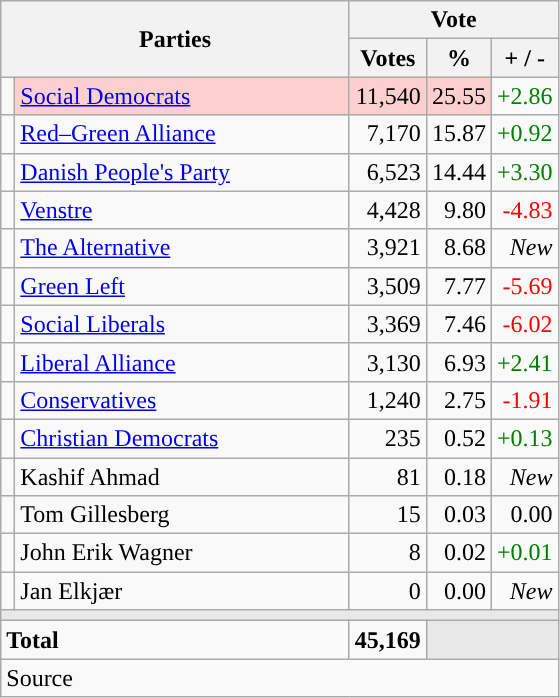<table class="wikitable" style="text-align:right;">
<tr>
<th style="text-align:centre;" rowspan="2" colspan="2" width="225">Parties</th>
<th colspan="3">Vote</th>
</tr>
<tr>
<th width="15">Votes</th>
<th width="15">%</th>
<th width="15">+ / -</th>
</tr>
<tr>
<td width="2" style="color:inherit;background:"></td>
<td bgcolor=#fbd0ce  align="left"><a href='#'>Social Democrats</a></td>
<td bgcolor=#fbd0ce>11,540</td>
<td bgcolor=#fbd0ce>25.55</td>
<td style=color:green;>+2.86</td>
</tr>
<tr>
<td width="2" style="color:inherit;background:"></td>
<td align="left"><a href='#'>Red–Green Alliance</a></td>
<td>7,170</td>
<td>15.87</td>
<td style=color:green;>+0.92</td>
</tr>
<tr>
<td width="2" style="color:inherit;background:"></td>
<td align="left"><a href='#'>Danish People's Party</a></td>
<td>6,523</td>
<td>14.44</td>
<td style=color:green;>+3.30</td>
</tr>
<tr>
<td width="2" style="color:inherit;background:"></td>
<td align="left"><a href='#'>Venstre</a></td>
<td>4,428</td>
<td>9.80</td>
<td style=color:red;>-4.83</td>
</tr>
<tr>
<td width="2" style="color:inherit;background:"></td>
<td align="left"><a href='#'>The Alternative</a></td>
<td>3,921</td>
<td>8.68</td>
<td><em>New</em></td>
</tr>
<tr>
<td width="2" style="color:inherit;background:"></td>
<td align="left"><a href='#'>Green Left</a></td>
<td>3,509</td>
<td>7.77</td>
<td style=color:red;>-5.69</td>
</tr>
<tr>
<td width="2" style="color:inherit;background:"></td>
<td align="left"><a href='#'>Social Liberals</a></td>
<td>3,369</td>
<td>7.46</td>
<td style=color:red;>-6.02</td>
</tr>
<tr>
<td width="2" style="color:inherit;background:"></td>
<td align="left"><a href='#'>Liberal Alliance</a></td>
<td>3,130</td>
<td>6.93</td>
<td style=color:green;>+2.41</td>
</tr>
<tr>
<td width="2" style="color:inherit;background:"></td>
<td align="left"><a href='#'>Conservatives</a></td>
<td>1,240</td>
<td>2.75</td>
<td style=color:red;>-1.91</td>
</tr>
<tr>
<td width="2" style="color:inherit;background:"></td>
<td align="left"><a href='#'>Christian Democrats</a></td>
<td>235</td>
<td>0.52</td>
<td style=color:green;>+0.13</td>
</tr>
<tr>
<td width="2" style="color:inherit;background:"></td>
<td align="left">Kashif Ahmad</td>
<td>81</td>
<td>0.18</td>
<td><em>New</em></td>
</tr>
<tr>
<td width="2" style="color:inherit;background:"></td>
<td align="left">Tom Gillesberg</td>
<td>15</td>
<td>0.03</td>
<td>0.00</td>
</tr>
<tr>
<td width="2" style="color:inherit;background:"></td>
<td align="left">John Erik Wagner</td>
<td>8</td>
<td>0.02</td>
<td style=color:green;>+0.01</td>
</tr>
<tr>
<td width="2" style="color:inherit;background:"></td>
<td align="left">Jan Elkjær</td>
<td>0</td>
<td>0.00</td>
<td><em>New</em></td>
</tr>
<tr>
<td colspan="7" bgcolor="#E9E9E9"></td>
</tr>
<tr>
<td align="left" colspan="2"><strong>Total</strong></td>
<td><strong>45,169</strong></td>
<td bgcolor="#E9E9E9" colspan="2"></td>
</tr>
<tr>
<td align="left" colspan="6">Source</td>
</tr>
</table>
